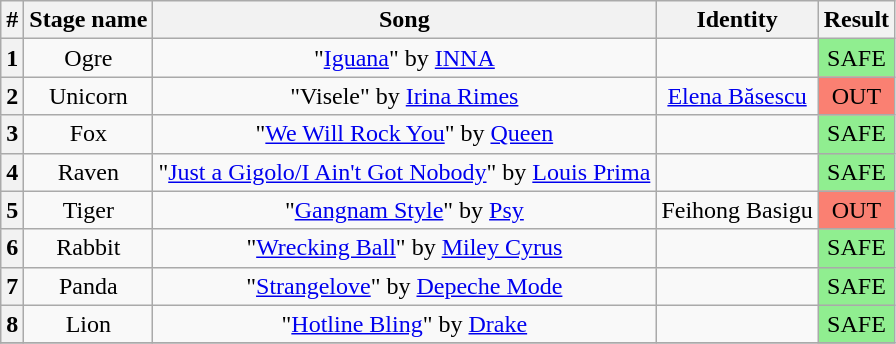<table class="wikitable plainrowheaders" style="text-align: center;">
<tr>
<th>#</th>
<th>Stage name</th>
<th>Song</th>
<th>Identity</th>
<th>Result</th>
</tr>
<tr>
<th>1</th>
<td>Ogre</td>
<td>"<a href='#'>Iguana</a>" by <a href='#'>INNA</a></td>
<td></td>
<td bgcolor=lightgreen>SAFE</td>
</tr>
<tr>
<th>2</th>
<td>Unicorn</td>
<td>"Visele" by <a href='#'>Irina Rimes</a></td>
<td><a href='#'>Elena Băsescu</a></td>
<td bgcolor=salmon>OUT</td>
</tr>
<tr>
<th>3</th>
<td>Fox</td>
<td>"<a href='#'>We Will Rock You</a>" by <a href='#'>Queen</a></td>
<td></td>
<td bgcolor=lightgreen>SAFE</td>
</tr>
<tr>
<th>4</th>
<td>Raven</td>
<td>"<a href='#'>Just a Gigolo/I Ain't Got Nobody</a>" by <a href='#'>Louis Prima</a></td>
<td></td>
<td bgcolor=lightgreen>SAFE</td>
</tr>
<tr>
<th>5</th>
<td>Tiger</td>
<td>"<a href='#'>Gangnam Style</a>" by <a href='#'>Psy</a></td>
<td>Feihong Basigu</td>
<td bgcolor=salmon>OUT</td>
</tr>
<tr>
<th>6</th>
<td>Rabbit</td>
<td>"<a href='#'>Wrecking Ball</a>" by <a href='#'>Miley Cyrus</a></td>
<td></td>
<td bgcolor=lightgreen>SAFE</td>
</tr>
<tr>
<th>7</th>
<td>Panda</td>
<td>"<a href='#'>Strangelove</a>" by <a href='#'>Depeche Mode</a></td>
<td></td>
<td bgcolor=lightgreen>SAFE</td>
</tr>
<tr>
<th>8</th>
<td>Lion</td>
<td>"<a href='#'>Hotline Bling</a>" by <a href='#'>Drake</a></td>
<td></td>
<td bgcolor=lightgreen>SAFE</td>
</tr>
<tr>
</tr>
</table>
